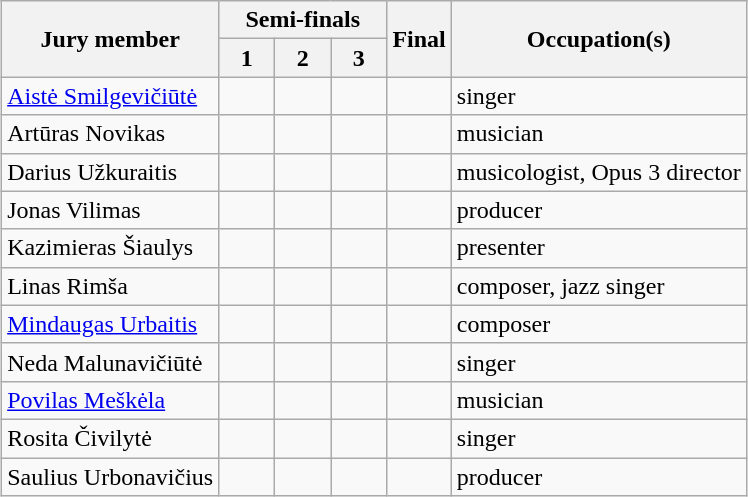<table class="wikitable plainrowheaders" style="margin: 1em auto 1em auto; text-align:left;">
<tr>
<th rowspan="2"><strong>Jury member</strong></th>
<th colspan="3">Semi-finals</th>
<th rowspan="2">Final</th>
<th rowspan="2">Occupation(s)</th>
</tr>
<tr>
<th width="30">1</th>
<th width="30">2</th>
<th width="30">3</th>
</tr>
<tr>
<td><a href='#'>Aistė Smilgevičiūtė</a></td>
<td></td>
<td></td>
<td></td>
<td></td>
<td>singer</td>
</tr>
<tr>
<td>Artūras Novikas</td>
<td></td>
<td></td>
<td></td>
<td></td>
<td>musician</td>
</tr>
<tr>
<td>Darius Užkuraitis</td>
<td></td>
<td></td>
<td></td>
<td></td>
<td>musicologist, Opus 3 director</td>
</tr>
<tr>
<td>Jonas Vilimas</td>
<td></td>
<td></td>
<td></td>
<td></td>
<td>producer</td>
</tr>
<tr>
<td>Kazimieras Šiaulys</td>
<td></td>
<td></td>
<td></td>
<td></td>
<td>presenter</td>
</tr>
<tr>
<td>Linas Rimša</td>
<td></td>
<td></td>
<td></td>
<td></td>
<td>composer, jazz singer</td>
</tr>
<tr>
<td><a href='#'>Mindaugas Urbaitis</a></td>
<td></td>
<td></td>
<td></td>
<td></td>
<td>composer</td>
</tr>
<tr>
<td>Neda Malunavičiūtė</td>
<td></td>
<td></td>
<td></td>
<td></td>
<td>singer</td>
</tr>
<tr>
<td><a href='#'>Povilas Meškėla</a></td>
<td></td>
<td></td>
<td></td>
<td></td>
<td>musician</td>
</tr>
<tr>
<td>Rosita Čivilytė</td>
<td></td>
<td></td>
<td></td>
<td></td>
<td>singer</td>
</tr>
<tr>
<td>Saulius Urbonavičius</td>
<td></td>
<td></td>
<td></td>
<td></td>
<td>producer</td>
</tr>
</table>
